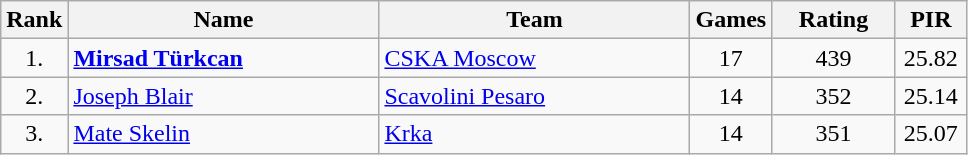<table class="wikitable sortable" style="text-align: center">
<tr>
<th>Rank</th>
<th width=200>Name</th>
<th width=200>Team</th>
<th>Games</th>
<th width=75>Rating</th>
<th width=40>PIR</th>
</tr>
<tr>
<td>1.</td>
<td align="left"> <strong><a href='#'>Mirsad Türkcan</a></strong></td>
<td align="left"> <a href='#'>CSKA Moscow</a></td>
<td>17</td>
<td>439</td>
<td>25.82</td>
</tr>
<tr>
<td>2.</td>
<td align="left"> <a href='#'>Joseph Blair</a></td>
<td align="left"> <a href='#'>Scavolini Pesaro</a></td>
<td>14</td>
<td>352</td>
<td>25.14</td>
</tr>
<tr>
<td>3.</td>
<td align="left"> <a href='#'>Mate Skelin</a></td>
<td align="left"> <a href='#'>Krka</a></td>
<td>14</td>
<td>351</td>
<td>25.07</td>
</tr>
</table>
